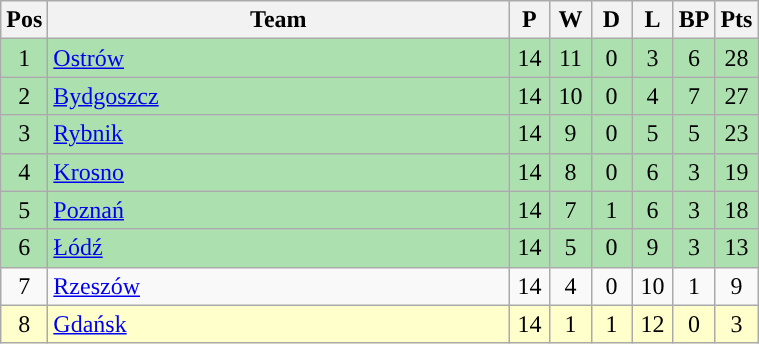<table class="wikitable" style="font-size: 100%">
<tr>
<th width=20>Pos</th>
<th width=300>Team</th>
<th width=20>P</th>
<th width=20>W</th>
<th width=20>D</th>
<th width=20>L</th>
<th width=20>BP</th>
<th width=20>Pts</th>
</tr>
<tr align=center style="background:#ACE1AF;">
<td>1</td>
<td align="left"><a href='#'>Ostrów</a></td>
<td>14</td>
<td>11</td>
<td>0</td>
<td>3</td>
<td>6</td>
<td>28</td>
</tr>
<tr align=center style="background:#ACE1AF;">
<td>2</td>
<td align="left"><a href='#'>Bydgoszcz</a></td>
<td>14</td>
<td>10</td>
<td>0</td>
<td>4</td>
<td>7</td>
<td>27</td>
</tr>
<tr align=center style="background:#ACE1AF;">
<td>3</td>
<td align="left"><a href='#'>Rybnik</a></td>
<td>14</td>
<td>9</td>
<td>0</td>
<td>5</td>
<td>5</td>
<td>23</td>
</tr>
<tr align=center style="background:#ACE1AF;">
<td>4</td>
<td align="left"><a href='#'>Krosno</a></td>
<td>14</td>
<td>8</td>
<td>0</td>
<td>6</td>
<td>3</td>
<td>19</td>
</tr>
<tr align=center style="background:#ACE1AF;">
<td>5</td>
<td align="left"><a href='#'>Poznań</a></td>
<td>14</td>
<td>7</td>
<td>1</td>
<td>6</td>
<td>3</td>
<td>18</td>
</tr>
<tr align=center style="background:#ACE1AF;">
<td>6</td>
<td align="left"><a href='#'>Łódź</a></td>
<td>14</td>
<td>5</td>
<td>0</td>
<td>9</td>
<td>3</td>
<td>13</td>
</tr>
<tr align=center>
<td>7</td>
<td align="left"><a href='#'>Rzeszów</a></td>
<td>14</td>
<td>4</td>
<td>0</td>
<td>10</td>
<td>1</td>
<td>9</td>
</tr>
<tr align=center style="background: #ffffcc;">
<td>8</td>
<td align="left"><a href='#'>Gdańsk</a></td>
<td>14</td>
<td>1</td>
<td>1</td>
<td>12</td>
<td>0</td>
<td>3</td>
</tr>
</table>
